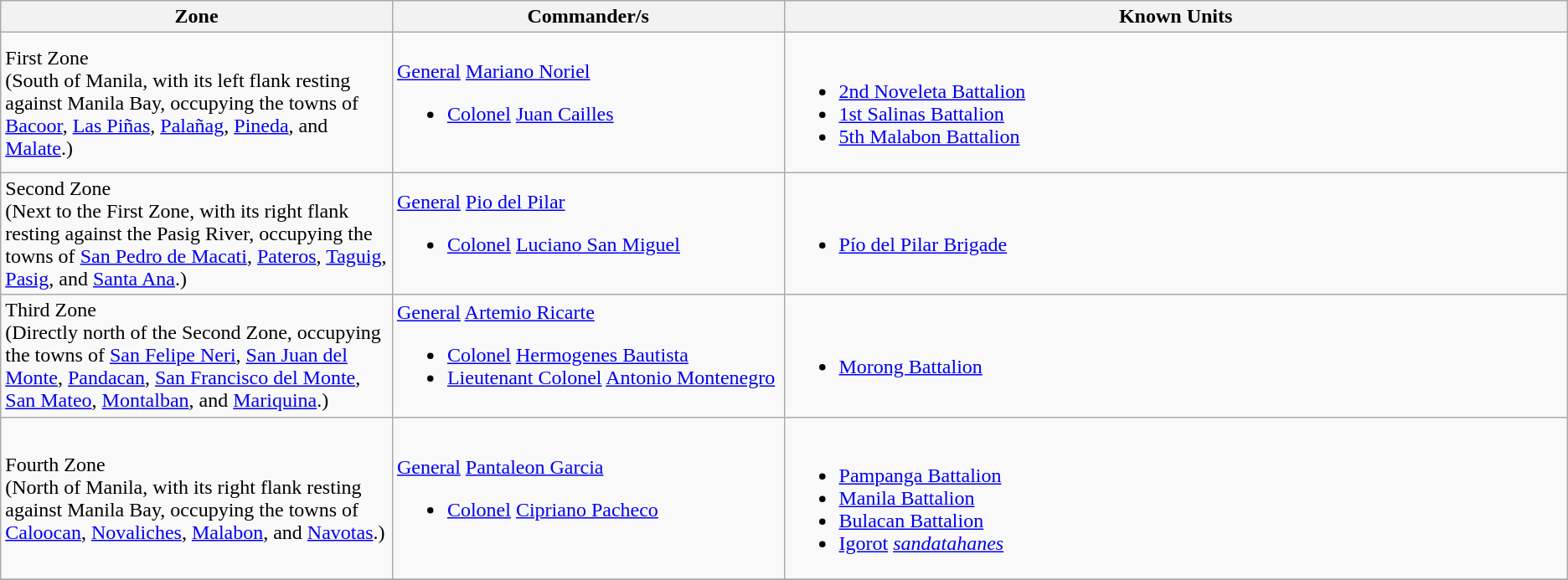<table class="wikitable">
<tr>
<th width=25%>Zone</th>
<th width=25%>Commander/s</th>
<th>Known Units</th>
</tr>
<tr>
<td>First Zone<br>(South of Manila, with its left flank resting against Manila Bay, occupying the towns of <a href='#'>Bacoor</a>, <a href='#'>Las Piñas</a>, <a href='#'>Palañag</a>, <a href='#'>Pineda</a>, and <a href='#'>Malate</a>.)</td>
<td><a href='#'>General</a> <a href='#'>Mariano Noriel</a><br><ul><li><a href='#'>Colonel</a> <a href='#'>Juan Cailles</a></li></ul></td>
<td><br><ul><li><a href='#'>2nd Noveleta Battalion</a></li><li><a href='#'>1st Salinas Battalion</a></li><li><a href='#'>5th Malabon Battalion</a></li></ul></td>
</tr>
<tr>
<td>Second Zone<br>(Next to the First Zone, with its right flank resting against the Pasig River, occupying the towns of
<a href='#'>San Pedro de Macati</a>, <a href='#'>Pateros</a>, <a href='#'>Taguig</a>, <a href='#'>Pasig</a>, and <a href='#'>Santa Ana</a>.)</td>
<td><a href='#'>General</a> <a href='#'>Pio del Pilar</a><br><ul><li><a href='#'>Colonel</a> <a href='#'>Luciano San Miguel</a></li></ul></td>
<td><br><ul><li><a href='#'>Pío del Pilar Brigade</a></li></ul></td>
</tr>
<tr>
<td>Third Zone<br>(Directly north of the Second Zone, occupying the towns of <a href='#'>San Felipe Neri</a>, <a href='#'>San Juan del Monte</a>, <a href='#'>Pandacan</a>, <a href='#'>San Francisco del Monte</a>, <a href='#'>San Mateo</a>, <a href='#'>Montalban</a>, and <a href='#'>Mariquina</a>.)</td>
<td><a href='#'>General</a> <a href='#'>Artemio Ricarte</a><br><ul><li><a href='#'>Colonel</a> <a href='#'>Hermogenes Bautista</a></li><li><a href='#'>Lieutenant Colonel</a> <a href='#'>Antonio Montenegro</a></li></ul></td>
<td><br><ul><li><a href='#'>Morong Battalion</a></li></ul></td>
</tr>
<tr>
<td>Fourth Zone<br>(North of Manila, with its right flank resting against Manila Bay, occupying the towns of <a href='#'>Caloocan</a>, <a href='#'>Novaliches</a>, <a href='#'>Malabon</a>, and <a href='#'>Navotas</a>.)</td>
<td><a href='#'>General</a> <a href='#'>Pantaleon Garcia</a><br><ul><li><a href='#'>Colonel</a> <a href='#'>Cipriano Pacheco</a></li></ul></td>
<td><br><ul><li><a href='#'>Pampanga Battalion</a></li><li><a href='#'>Manila Battalion</a></li><li><a href='#'>Bulacan Battalion</a></li><li><a href='#'>Igorot</a> <em><a href='#'>sandatahanes</a></em></li></ul></td>
</tr>
<tr>
</tr>
</table>
